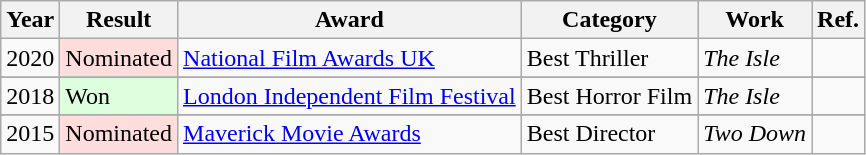<table class="wikitable">
<tr>
<th>Year</th>
<th>Result</th>
<th>Award</th>
<th>Category</th>
<th>Work</th>
<th>Ref.</th>
</tr>
<tr>
<td rowspan="1">2020</td>
<td style="background: #ffdddd">Nominated</td>
<td><a href='#'>National Film Awards UK</a></td>
<td>Best Thriller</td>
<td><em>The Isle</em></td>
<td></td>
</tr>
<tr>
</tr>
<tr>
<td rowspan="1">2018</td>
<td style="background: #ddffdd">Won</td>
<td><a href='#'>London Independent Film Festival</a></td>
<td>Best Horror Film</td>
<td><em>The Isle</em></td>
<td></td>
</tr>
<tr>
</tr>
<tr>
<td>2015</td>
<td style="background: #ffdddd">Nominated</td>
<td><a href='#'>Maverick Movie Awards</a></td>
<td>Best Director</td>
<td><em>Two Down</em></td>
<td></td>
</tr>
</table>
